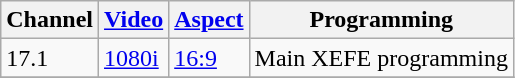<table class="wikitable">
<tr>
<th>Channel</th>
<th><a href='#'>Video</a></th>
<th><a href='#'>Aspect</a></th>
<th>Programming</th>
</tr>
<tr>
<td>17.1</td>
<td><a href='#'>1080i</a></td>
<td><a href='#'>16:9</a></td>
<td>Main XEFE programming</td>
</tr>
<tr>
</tr>
</table>
